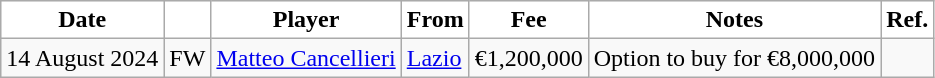<table class="wikitable plainrowheaders">
<tr>
<th style="background:white; color:black; text-align:center;"><strong>Date</strong></th>
<th style="background:white; color:black; text-align:center;"><strong></strong></th>
<th style="background:white; color:black; text-align:center;"><strong>Player</strong></th>
<th style="background:white; color:black; text-align:center;"><strong>From</strong></th>
<th style="background:white; color:black; text-align:center;"><strong>Fee</strong></th>
<th style="background:white; color:black; text-align:center;"><strong>Notes</strong></th>
<th style="background:white; color:black; text-align:center;"><strong>Ref.</strong></th>
</tr>
<tr>
<td>14 August 2024</td>
<td>FW</td>
<td> <a href='#'>Matteo Cancellieri</a></td>
<td> <a href='#'>Lazio</a></td>
<td>€1,200,000</td>
<td>Option to buy for €8,000,000</td>
<td></td>
</tr>
</table>
